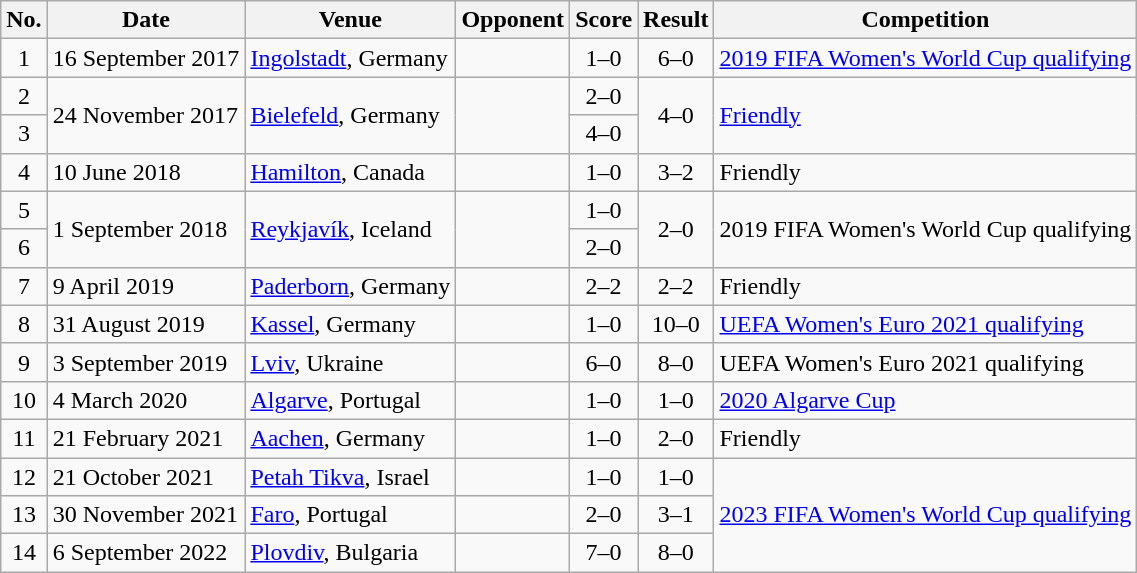<table class="wikitable sortable">
<tr>
<th scope="col">No.</th>
<th scope="col">Date</th>
<th scope="col">Venue</th>
<th scope="col">Opponent</th>
<th scope="col">Score</th>
<th scope="col">Result</th>
<th scope="col">Competition</th>
</tr>
<tr>
<td align="center">1</td>
<td>16 September 2017</td>
<td><a href='#'>Ingolstadt</a>, Germany</td>
<td></td>
<td align="center">1–0</td>
<td align="center">6–0</td>
<td><a href='#'>2019 FIFA Women's World Cup qualifying</a></td>
</tr>
<tr>
<td align="center">2</td>
<td rowspan="2">24 November 2017</td>
<td rowspan="2"><a href='#'>Bielefeld</a>, Germany</td>
<td rowspan="2"></td>
<td align="center">2–0</td>
<td rowspan="2" style="text-align:center">4–0</td>
<td rowspan="2"><a href='#'>Friendly</a></td>
</tr>
<tr>
<td align="center">3</td>
<td align="center">4–0</td>
</tr>
<tr>
<td align="center">4</td>
<td>10 June 2018</td>
<td><a href='#'>Hamilton</a>, Canada</td>
<td></td>
<td align="center">1–0</td>
<td align="center">3–2</td>
<td>Friendly</td>
</tr>
<tr>
<td align="center">5</td>
<td rowspan="2">1 September 2018</td>
<td rowspan="2"><a href='#'>Reykjavík</a>, Iceland</td>
<td rowspan="2"></td>
<td align="center">1–0</td>
<td rowspan="2" style="text-align:center">2–0</td>
<td rowspan="2">2019 FIFA Women's World Cup qualifying</td>
</tr>
<tr>
<td align="center">6</td>
<td align="center">2–0</td>
</tr>
<tr>
<td align="center">7</td>
<td>9 April 2019</td>
<td><a href='#'>Paderborn</a>, Germany</td>
<td></td>
<td align="center">2–2</td>
<td align="center">2–2</td>
<td>Friendly</td>
</tr>
<tr>
<td align="center">8</td>
<td>31 August 2019</td>
<td><a href='#'>Kassel</a>, Germany</td>
<td></td>
<td align="center">1–0</td>
<td align="center">10–0</td>
<td><a href='#'>UEFA Women's Euro 2021 qualifying</a></td>
</tr>
<tr>
<td align="center">9</td>
<td>3 September 2019</td>
<td><a href='#'>Lviv</a>, Ukraine</td>
<td></td>
<td align="center">6–0</td>
<td align="center">8–0</td>
<td>UEFA Women's Euro 2021 qualifying</td>
</tr>
<tr>
<td align="center">10</td>
<td>4 March 2020</td>
<td><a href='#'>Algarve</a>, Portugal</td>
<td></td>
<td align="center">1–0</td>
<td align="center">1–0</td>
<td><a href='#'>2020 Algarve Cup</a></td>
</tr>
<tr>
<td align="center">11</td>
<td>21 February 2021</td>
<td><a href='#'>Aachen</a>, Germany</td>
<td></td>
<td align="center">1–0</td>
<td align="center">2–0</td>
<td>Friendly</td>
</tr>
<tr>
<td align="center">12</td>
<td>21 October 2021</td>
<td><a href='#'>Petah Tikva</a>, Israel</td>
<td></td>
<td align="center">1–0</td>
<td align="center">1–0</td>
<td rowspan=3><a href='#'>2023 FIFA Women's World Cup qualifying</a></td>
</tr>
<tr>
<td align="center">13</td>
<td>30 November 2021</td>
<td><a href='#'>Faro</a>, Portugal</td>
<td></td>
<td align="center">2–0</td>
<td align="center">3–1</td>
</tr>
<tr>
<td align="center">14</td>
<td>6 September 2022</td>
<td><a href='#'>Plovdiv</a>, Bulgaria</td>
<td></td>
<td align="center">7–0</td>
<td align="center">8–0</td>
</tr>
</table>
